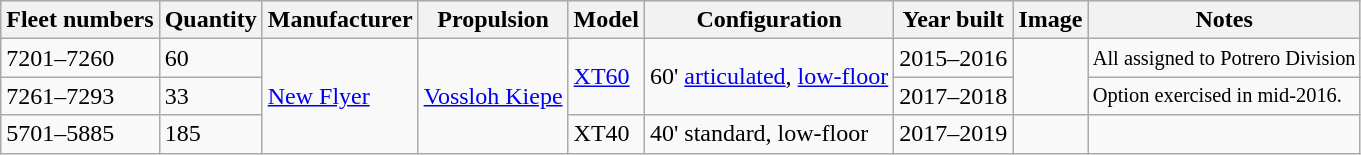<table class="wikitable">
<tr style="background:#E0E0E0;">
<th>Fleet numbers</th>
<th>Quantity</th>
<th>Manufacturer</th>
<th>Propulsion</th>
<th>Model</th>
<th>Configuration</th>
<th>Year built</th>
<th>Image</th>
<th>Notes</th>
</tr>
<tr>
<td>7201–7260</td>
<td>60</td>
<td rowspan=3><a href='#'>New Flyer</a></td>
<td rowspan=3><a href='#'>Vossloh Kiepe</a></td>
<td rowspan=2><a href='#'>XT60</a></td>
<td rowspan=2>60' <a href='#'>articulated</a>, <a href='#'>low-floor</a></td>
<td>2015–2016</td>
<td rowspan=2></td>
<td style="font-size:85%;">All assigned to Potrero Division</td>
</tr>
<tr>
<td>7261–7293</td>
<td>33</td>
<td>2017–2018</td>
<td style="font-size:85%;">Option exercised in mid-2016.</td>
</tr>
<tr>
<td>5701–5885</td>
<td>185</td>
<td>XT40</td>
<td>40' standard, low-floor</td>
<td>2017–2019</td>
<td></td>
<td style="font-size:85%;"></td>
</tr>
</table>
